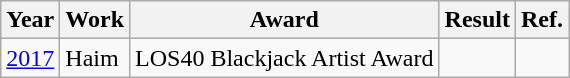<table class="wikitable">
<tr>
<th width="30px">Year</th>
<th>Work</th>
<th>Award</th>
<th>Result</th>
<th>Ref.</th>
</tr>
<tr>
<td><a href='#'>2017</a></td>
<td>Haim</td>
<td>LOS40 Blackjack Artist Award</td>
<td></td>
<td></td>
</tr>
</table>
